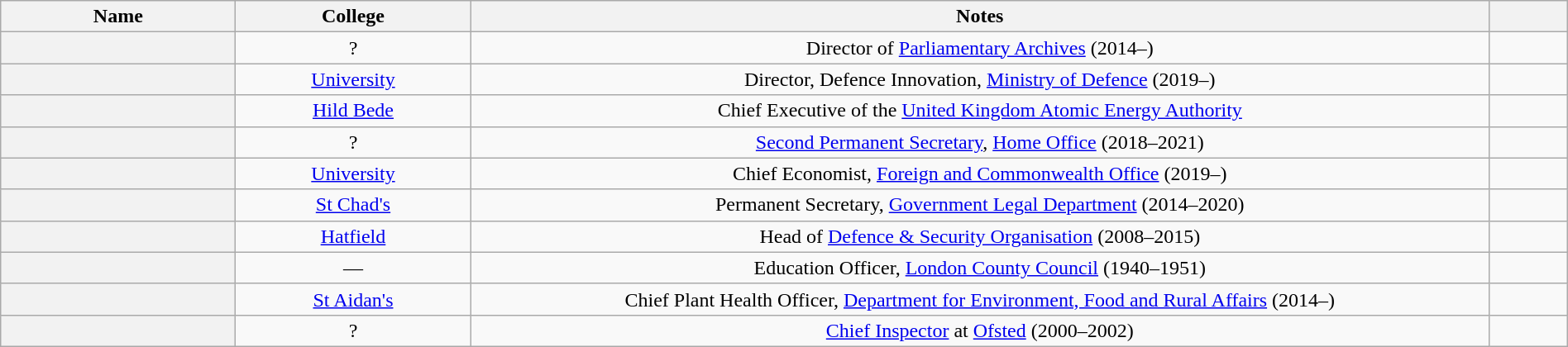<table class="wikitable sortable" style="width:100%">
<tr>
<th width="15%">Name</th>
<th width="15%">College</th>
<th width="65%">Notes</th>
<th width="5%"></th>
</tr>
<tr valign="top">
<th scope=row></th>
<td align="center">?</td>
<td align="center">Director of <a href='#'>Parliamentary Archives</a> (2014–)</td>
<td align="center"></td>
</tr>
<tr valign="top">
<th scope=row></th>
<td align="center"><a href='#'>University</a></td>
<td align="center">Director, Defence Innovation, <a href='#'>Ministry of Defence</a> (2019–)</td>
<td align="center"></td>
</tr>
<tr valign="top">
<th scope=row></th>
<td align="center"><a href='#'>Hild Bede</a></td>
<td align="center">Chief Executive of the <a href='#'>United Kingdom Atomic Energy Authority</a></td>
<td align="center"></td>
</tr>
<tr valign="top">
<th scope=row></th>
<td align="center">?</td>
<td align="center"><a href='#'>Second Permanent Secretary</a>, <a href='#'>Home Office</a> (2018–2021)</td>
<td align="center"></td>
</tr>
<tr valign="top">
<th scope=row></th>
<td align="center"><a href='#'>University</a></td>
<td align="center">Chief Economist, <a href='#'>Foreign and Commonwealth Office</a> (2019–)</td>
<td align="center"></td>
</tr>
<tr valign="top">
<th scope=row></th>
<td align="center"><a href='#'>St Chad's</a></td>
<td align="center">Permanent Secretary, <a href='#'>Government Legal Department</a> (2014–2020)</td>
<td align="center"></td>
</tr>
<tr valign="top">
<th scope=row></th>
<td align="center"><a href='#'>Hatfield</a></td>
<td align="center">Head of <a href='#'>Defence & Security Organisation</a> (2008–2015)</td>
<td align="center"></td>
</tr>
<tr valign="top">
<th scope=row></th>
<td align="center">―</td>
<td align="center">Education Officer, <a href='#'>London County Council</a> (1940–1951)</td>
<td align="center"></td>
</tr>
<tr valign="top">
<th scope=row></th>
<td align="center"><a href='#'>St Aidan's</a></td>
<td align="center">Chief Plant Health Officer, <a href='#'>Department for Environment, Food and Rural Affairs</a> (2014–)</td>
<td align="center"></td>
</tr>
<tr valign="top">
<th scope=row></th>
<td align="center">?</td>
<td align="center"><a href='#'>Chief Inspector</a> at <a href='#'>Ofsted</a> (2000–2002)</td>
<td align="center"></td>
</tr>
</table>
